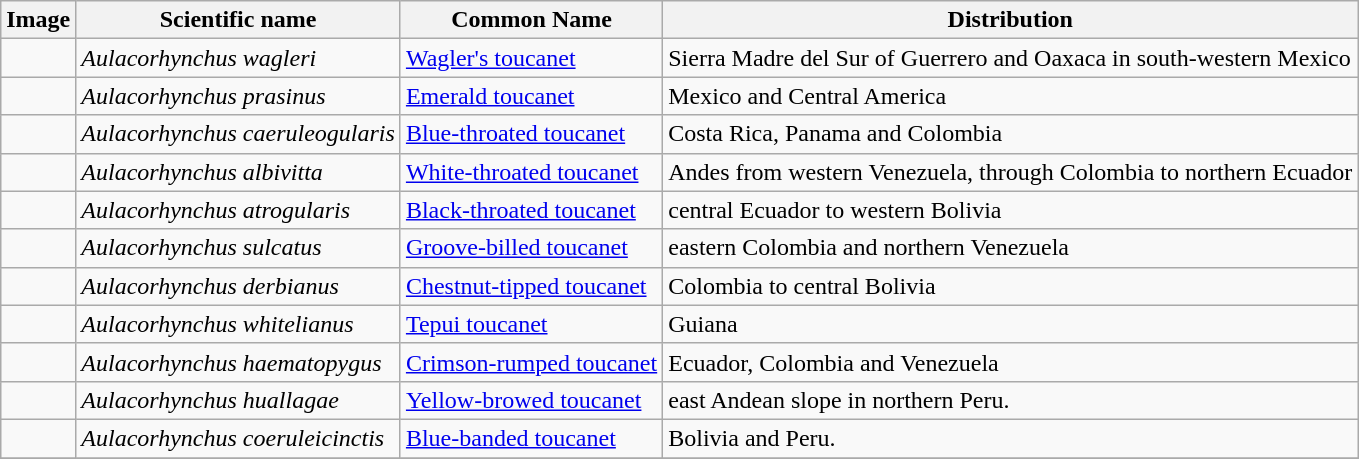<table class="wikitable">
<tr>
<th>Image</th>
<th>Scientific name</th>
<th>Common Name</th>
<th>Distribution</th>
</tr>
<tr>
<td></td>
<td><em>Aulacorhynchus wagleri</em></td>
<td><a href='#'>Wagler's toucanet</a></td>
<td>Sierra Madre del Sur of Guerrero and Oaxaca in south-western Mexico</td>
</tr>
<tr>
<td></td>
<td><em>Aulacorhynchus prasinus</em></td>
<td><a href='#'>Emerald toucanet</a></td>
<td>Mexico and Central America</td>
</tr>
<tr>
<td></td>
<td><em>Aulacorhynchus caeruleogularis</em></td>
<td><a href='#'>Blue-throated toucanet</a></td>
<td>Costa Rica, Panama and Colombia</td>
</tr>
<tr>
<td></td>
<td><em>Aulacorhynchus albivitta</em></td>
<td><a href='#'>White-throated toucanet</a></td>
<td>Andes from western Venezuela, through Colombia to northern Ecuador</td>
</tr>
<tr>
<td></td>
<td><em>Aulacorhynchus atrogularis</em></td>
<td><a href='#'>Black-throated toucanet</a></td>
<td>central Ecuador to western Bolivia</td>
</tr>
<tr>
<td></td>
<td><em>Aulacorhynchus sulcatus</em></td>
<td><a href='#'>Groove-billed toucanet</a></td>
<td>eastern Colombia and northern Venezuela</td>
</tr>
<tr>
<td></td>
<td><em>Aulacorhynchus derbianus</em></td>
<td><a href='#'>Chestnut-tipped toucanet</a></td>
<td>Colombia to central Bolivia</td>
</tr>
<tr>
<td></td>
<td><em>Aulacorhynchus whitelianus</em></td>
<td><a href='#'>Tepui toucanet</a></td>
<td>Guiana</td>
</tr>
<tr>
<td></td>
<td><em>Aulacorhynchus haematopygus</em></td>
<td><a href='#'>Crimson-rumped toucanet</a></td>
<td>Ecuador, Colombia and Venezuela</td>
</tr>
<tr>
<td></td>
<td><em>Aulacorhynchus huallagae</em></td>
<td><a href='#'>Yellow-browed toucanet</a></td>
<td>east Andean slope in northern Peru.</td>
</tr>
<tr>
<td></td>
<td><em>Aulacorhynchus coeruleicinctis</em></td>
<td><a href='#'>Blue-banded toucanet</a></td>
<td>Bolivia and Peru.</td>
</tr>
<tr>
</tr>
</table>
